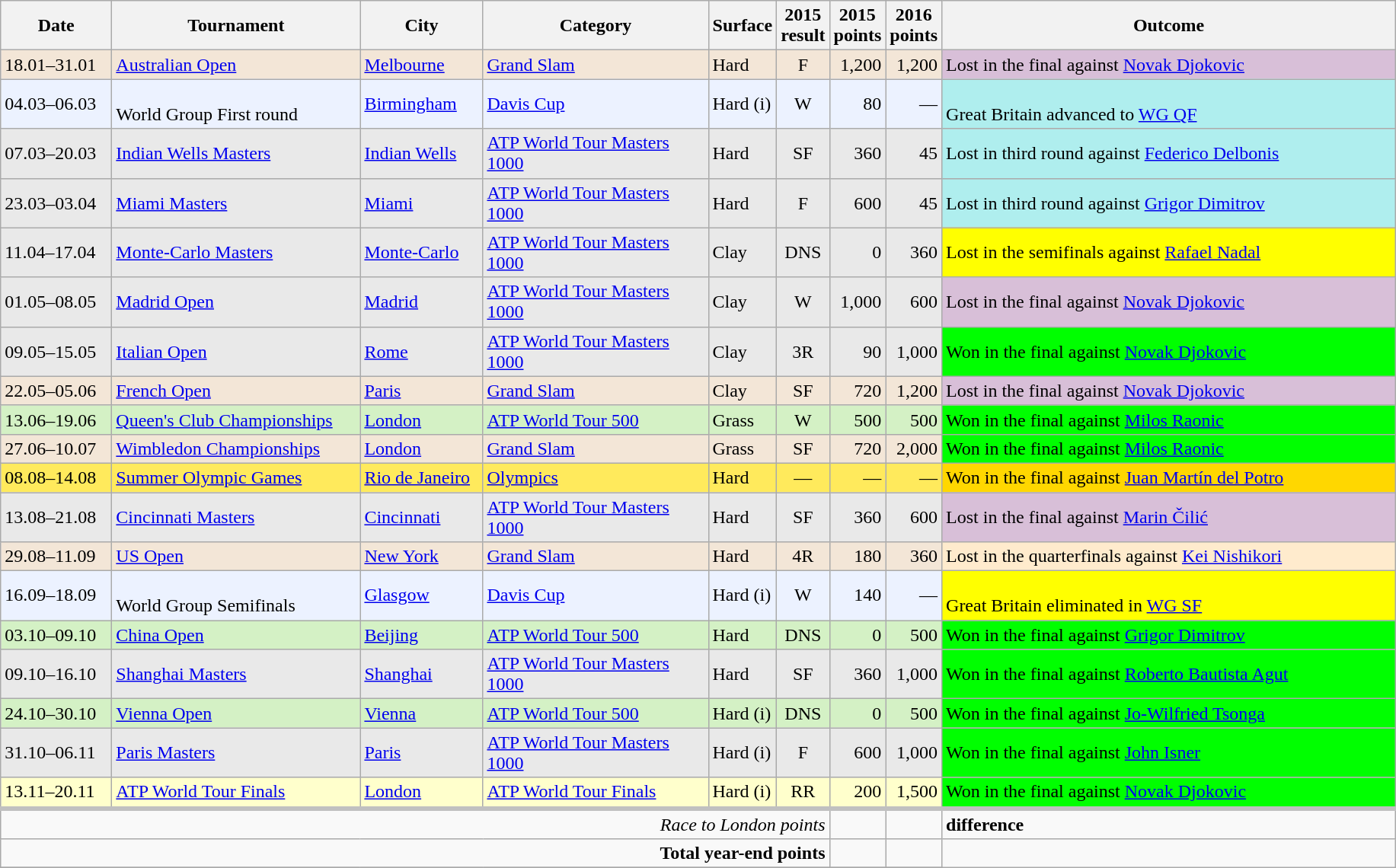<table class="wikitable" style="text-align:left">
<tr>
<th style="width:90px">Date</th>
<th style="width:210px">Tournament</th>
<th style="width:100px">City</th>
<th style="width:190px">Category</th>
<th style="width:40px">Surface</th>
<th style="width:35px">2015 result</th>
<th style="width:35px">2015 points</th>
<th style="width:35px">2016 points</th>
<th style="width:390px">Outcome</th>
</tr>
<tr style="background:#F3E6D7;">
<td>18.01–31.01</td>
<td><a href='#'>Australian Open</a></td>
<td><a href='#'>Melbourne</a></td>
<td><a href='#'>Grand Slam</a></td>
<td>Hard</td>
<td align=center>F</td>
<td align=right>1,200</td>
<td align=right>1,200</td>
<td bgcolor=thistle>Lost in the final against <a href='#'>Novak Djokovic</a></td>
</tr>
<tr style="background:#ECF2FF;">
<td>04.03–06.03</td>
<td><br>World Group First round</td>
<td><a href='#'>Birmingham</a></td>
<td><a href='#'>Davis Cup</a></td>
<td>Hard (i)</td>
<td align=center>W</td>
<td align=right>80</td>
<td align=right>—</td>
<td style="background:#afeeee;"><br>Great Britain advanced to <a href='#'>WG QF</a></td>
</tr>
<tr style="background:#E9E9E9;">
<td>07.03–20.03</td>
<td><a href='#'>Indian Wells Masters</a></td>
<td><a href='#'>Indian Wells</a></td>
<td><a href='#'>ATP World Tour Masters 1000</a></td>
<td>Hard</td>
<td align=center>SF</td>
<td align=right>360</td>
<td align=right>45</td>
<td bgcolor=afeeee>Lost in third round against <a href='#'>Federico Delbonis</a></td>
</tr>
<tr style="background:#E9E9E9;">
<td>23.03–03.04</td>
<td><a href='#'>Miami Masters</a></td>
<td><a href='#'>Miami</a></td>
<td><a href='#'>ATP World Tour Masters 1000</a></td>
<td>Hard</td>
<td align=center>F</td>
<td align=right>600</td>
<td align=right>45</td>
<td bgcolor=afeeee>Lost in third round against <a href='#'>Grigor Dimitrov</a></td>
</tr>
<tr style="background:#E9E9E9;">
<td>11.04–17.04</td>
<td><a href='#'>Monte-Carlo Masters</a></td>
<td><a href='#'>Monte-Carlo</a></td>
<td><a href='#'>ATP World Tour Masters 1000</a></td>
<td>Clay</td>
<td align=center>DNS</td>
<td align=right>0</td>
<td align=right>360</td>
<td style="background:yellow;">Lost in the semifinals against <a href='#'>Rafael Nadal</a></td>
</tr>
<tr style="background:#E9E9E9;">
<td>01.05–08.05</td>
<td><a href='#'>Madrid Open</a></td>
<td><a href='#'>Madrid</a></td>
<td><a href='#'>ATP World Tour Masters 1000</a></td>
<td>Clay</td>
<td align=center>W</td>
<td align=right>1,000</td>
<td align=right>600</td>
<td bgcolor=thistle>Lost in the final against <a href='#'>Novak Djokovic</a></td>
</tr>
<tr style="background:#E9E9E9;">
<td>09.05–15.05</td>
<td><a href='#'>Italian Open</a></td>
<td><a href='#'>Rome</a></td>
<td><a href='#'>ATP World Tour Masters 1000</a></td>
<td>Clay</td>
<td align=center>3R</td>
<td align=right>90</td>
<td align=right>1,000</td>
<td bgcolor=lime>Won in the final against <a href='#'>Novak Djokovic</a></td>
</tr>
<tr style="background:#F3E6D7;">
<td>22.05–05.06</td>
<td><a href='#'>French Open</a></td>
<td><a href='#'>Paris</a></td>
<td><a href='#'>Grand Slam</a></td>
<td>Clay</td>
<td align=center>SF</td>
<td align=right>720</td>
<td align=right>1,200</td>
<td bgcolor=thistle>Lost in the final against <a href='#'>Novak Djokovic</a></td>
</tr>
<tr style="background:#D4F1C5;">
<td>13.06–19.06</td>
<td><a href='#'>Queen's Club Championships</a></td>
<td><a href='#'>London</a></td>
<td><a href='#'>ATP World Tour 500</a></td>
<td>Grass</td>
<td align=center>W</td>
<td align=right>500</td>
<td align=right>500</td>
<td bgcolor=lime>Won in the final against <a href='#'>Milos Raonic</a></td>
</tr>
<tr style="background:#F3E6D7;">
<td>27.06–10.07</td>
<td><a href='#'>Wimbledon Championships</a></td>
<td><a href='#'>London</a></td>
<td><a href='#'>Grand Slam</a></td>
<td>Grass</td>
<td align=center>SF</td>
<td align=right>720</td>
<td align=right>2,000</td>
<td bgcolor=lime>Won in the final against <a href='#'>Milos Raonic</a></td>
</tr>
<tr style="background:#FFEA5C;">
<td>08.08–14.08</td>
<td><a href='#'>Summer Olympic Games</a></td>
<td><a href='#'>Rio de Janeiro</a></td>
<td><a href='#'>Olympics</a></td>
<td>Hard</td>
<td align=center>—</td>
<td align=right>—</td>
<td align=right>—</td>
<td bgcolor=gold>Won in the final against <a href='#'>Juan Martín del Potro</a></td>
</tr>
<tr style="background:#E9E9E9;">
<td>13.08–21.08</td>
<td><a href='#'>Cincinnati Masters</a></td>
<td><a href='#'>Cincinnati</a></td>
<td><a href='#'>ATP World Tour Masters 1000</a></td>
<td>Hard</td>
<td align=center>SF</td>
<td align=right>360</td>
<td align=right>600</td>
<td bgcolor=thistle>Lost in the final against <a href='#'>Marin Čilić</a></td>
</tr>
<tr style="background:#F3E6D7;">
<td>29.08–11.09</td>
<td><a href='#'>US Open</a></td>
<td><a href='#'>New York</a></td>
<td><a href='#'>Grand Slam</a></td>
<td>Hard</td>
<td align=center>4R</td>
<td align=right>180</td>
<td align=right>360</td>
<td bgcolor=ffebcd>Lost in the quarterfinals against <a href='#'>Kei Nishikori</a></td>
</tr>
<tr style="background:#ECF2FF;">
<td>16.09–18.09</td>
<td><br>World Group Semifinals</td>
<td><a href='#'>Glasgow</a></td>
<td><a href='#'>Davis Cup</a></td>
<td>Hard (i)</td>
<td align=center>W</td>
<td align=right>140</td>
<td align=right>—</td>
<td style="background:yellow;"><br>Great Britain eliminated in <a href='#'>WG SF</a></td>
</tr>
<tr style="background:#D4F1C5;">
<td>03.10–09.10</td>
<td><a href='#'>China Open</a></td>
<td><a href='#'>Beijing</a></td>
<td><a href='#'>ATP World Tour 500</a></td>
<td>Hard</td>
<td align=center>DNS</td>
<td align=right>0</td>
<td align=right>500</td>
<td bgcolor=lime>Won in the final against <a href='#'>Grigor Dimitrov</a></td>
</tr>
<tr style="background:#E9E9E9;">
<td>09.10–16.10</td>
<td><a href='#'>Shanghai Masters</a></td>
<td><a href='#'>Shanghai</a></td>
<td><a href='#'>ATP World Tour Masters 1000</a></td>
<td>Hard</td>
<td align=center>SF</td>
<td align=right>360</td>
<td align=right>1,000</td>
<td bgcolor=lime>Won in the final against <a href='#'>Roberto Bautista Agut</a></td>
</tr>
<tr style="background:#D4F1C5;">
<td>24.10–30.10</td>
<td><a href='#'>Vienna Open</a></td>
<td><a href='#'>Vienna</a></td>
<td><a href='#'>ATP World Tour 500</a></td>
<td>Hard (i)</td>
<td align=center>DNS</td>
<td align=right>0</td>
<td align=right>500</td>
<td bgcolor=lime>Won in the final against <a href='#'>Jo-Wilfried Tsonga</a></td>
</tr>
<tr style="background:#E9E9E9;">
<td>31.10–06.11</td>
<td><a href='#'>Paris Masters</a></td>
<td><a href='#'>Paris</a></td>
<td><a href='#'>ATP World Tour Masters 1000</a></td>
<td>Hard (i)</td>
<td align=center>F</td>
<td align=right>600</td>
<td align=right>1,000</td>
<td bgcolor=lime>Won in the final against <a href='#'>John Isner</a></td>
</tr>
<tr style="background:#ffffcc;">
<td>13.11–20.11</td>
<td><a href='#'>ATP World Tour Finals</a></td>
<td><a href='#'>London</a></td>
<td><a href='#'>ATP World Tour Finals</a></td>
<td>Hard (i)</td>
<td align=center>RR</td>
<td align=right>200</td>
<td align=right>1,500</td>
<td bgcolor=lime>Won in the final against <a href='#'>Novak Djokovic</a></td>
</tr>
<tr style="border-top:4px solid silver;">
<td colspan=6 align=right><em>Race to London points</em></td>
<td></td>
<td></td>
<td>  <strong>difference</strong></td>
</tr>
<tr>
<td colspan=6 align=right><strong>Total year-end points</strong></td>
<td></td>
<td><br></td>
</tr>
<tr>
</tr>
</table>
